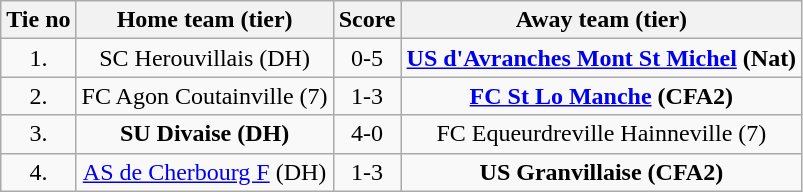<table class="wikitable" style="text-align: center">
<tr>
<th>Tie no</th>
<th>Home team (tier)</th>
<th>Score</th>
<th>Away team (tier)</th>
</tr>
<tr>
<td>1.</td>
<td>SC Herouvillais (DH)</td>
<td>0-5</td>
<td><strong><a href='#'>US d'Avranches Mont St Michel</a> (Nat)</strong></td>
</tr>
<tr>
<td>2.</td>
<td>FC Agon Coutainville (7)</td>
<td>1-3</td>
<td><strong><a href='#'>FC St Lo Manche</a> (CFA2)</strong></td>
</tr>
<tr>
<td>3.</td>
<td><strong>SU Divaise (DH)</strong></td>
<td>4-0</td>
<td>FC Equeurdreville Hainneville (7)</td>
</tr>
<tr>
<td>4.</td>
<td><a href='#'>AS de Cherbourg F</a> (DH)</td>
<td>1-3</td>
<td><strong>US Granvillaise (CFA2)</strong></td>
</tr>
</table>
